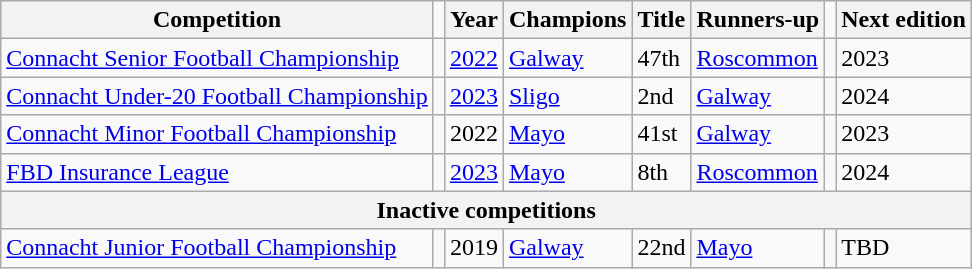<table class="wikitable sortable">
<tr>
<th>Competition</th>
<td></td>
<th>Year</th>
<th>Champions</th>
<th>Title</th>
<th>Runners-up</th>
<td></td>
<th>Next edition</th>
</tr>
<tr>
<td><a href='#'>Connacht Senior Football Championship</a></td>
<td></td>
<td><a href='#'>2022</a></td>
<td> <a href='#'>Galway</a></td>
<td>47th</td>
<td> <a href='#'>Roscommon</a></td>
<td></td>
<td>2023</td>
</tr>
<tr>
<td><a href='#'>Connacht Under-20 Football Championship</a></td>
<td></td>
<td><a href='#'>2023</a></td>
<td> <a href='#'>Sligo</a></td>
<td>2nd</td>
<td> <a href='#'>Galway</a></td>
<td></td>
<td>2024</td>
</tr>
<tr>
<td><a href='#'>Connacht Minor Football Championship</a></td>
<td></td>
<td>2022</td>
<td> <a href='#'>Mayo</a></td>
<td>41st</td>
<td> <a href='#'>Galway</a></td>
<td></td>
<td>2023</td>
</tr>
<tr>
<td><a href='#'>FBD Insurance League</a></td>
<td></td>
<td><a href='#'>2023</a></td>
<td> <a href='#'>Mayo</a></td>
<td>8th</td>
<td> <a href='#'>Roscommon</a></td>
<td></td>
<td>2024</td>
</tr>
<tr>
<th colspan="8">Inactive competitions</th>
</tr>
<tr>
<td><a href='#'>Connacht Junior Football Championship</a></td>
<td></td>
<td>2019</td>
<td> <a href='#'>Galway</a></td>
<td>22nd</td>
<td> <a href='#'>Mayo</a></td>
<td></td>
<td>TBD</td>
</tr>
</table>
